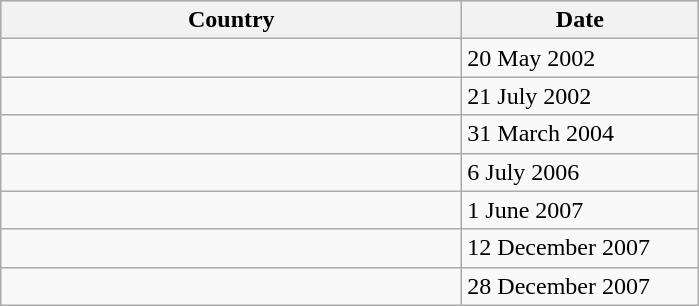<table class="wikitable" border=1 style="border-collapse: collapse;">
<tr bgcolor="#cccccc">
<th width=300>Country</th>
<th width=150>Date</th>
</tr>
<tr>
<td></td>
<td>20 May 2002</td>
</tr>
<tr>
<td></td>
<td>21 July 2002</td>
</tr>
<tr>
<td></td>
<td>31 March 2004</td>
</tr>
<tr>
<td></td>
<td>6 July 2006</td>
</tr>
<tr>
<td></td>
<td>1 June 2007</td>
</tr>
<tr>
<td></td>
<td>12 December 2007</td>
</tr>
<tr>
<td></td>
<td>28 December 2007</td>
</tr>
</table>
